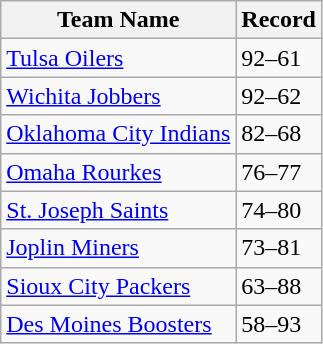<table class="wikitable">
<tr>
<th>Team Name</th>
<th>Record</th>
</tr>
<tr>
<td><a href='#'>Tulsa Oilers</a></td>
<td>92–61</td>
</tr>
<tr>
<td><a href='#'>Wichita Jobbers</a></td>
<td>92–62</td>
</tr>
<tr>
<td><a href='#'>Oklahoma City Indians</a></td>
<td>82–68</td>
</tr>
<tr>
<td><a href='#'>Omaha Rourkes</a></td>
<td>76–77</td>
</tr>
<tr>
<td><a href='#'>St. Joseph Saints</a></td>
<td>74–80</td>
</tr>
<tr>
<td><a href='#'>Joplin Miners</a></td>
<td>73–81</td>
</tr>
<tr>
<td><a href='#'>Sioux City Packers</a></td>
<td>63–88</td>
</tr>
<tr>
<td><a href='#'>Des Moines Boosters</a></td>
<td>58–93</td>
</tr>
</table>
